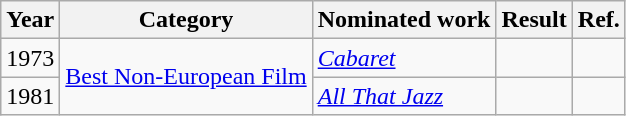<table class="wikitable">
<tr>
<th>Year</th>
<th>Category</th>
<th>Nominated work</th>
<th>Result</th>
<th>Ref.</th>
</tr>
<tr>
<td>1973</td>
<td rowspan="2"><a href='#'>Best Non-European Film</a></td>
<td><em><a href='#'>Cabaret</a></em></td>
<td></td>
<td align="center"></td>
</tr>
<tr>
<td>1981</td>
<td><em><a href='#'>All That Jazz</a></em></td>
<td></td>
<td align="center"></td>
</tr>
</table>
